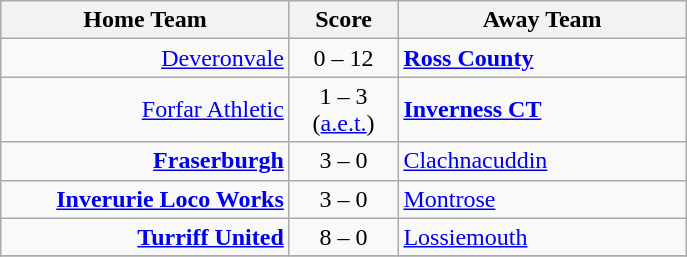<table class="wikitable" style="border-collapse: collapse;">
<tr>
<th align="right" width="185">Home Team</th>
<th align="center" width="65"> Score </th>
<th align="left" width="185">Away Team</th>
</tr>
<tr>
<td style="text-align: right;"><a href='#'>Deveronvale</a></td>
<td style="text-align: center;">0 – 12</td>
<td style="text-align: left;"><strong><a href='#'>Ross County</a></strong></td>
</tr>
<tr>
<td style="text-align: right;"><a href='#'>Forfar Athletic</a></td>
<td style="text-align: center;">1 – 3 (<a href='#'>a.e.t.</a>)</td>
<td style="text-align: left;"><strong><a href='#'>Inverness CT</a></strong></td>
</tr>
<tr>
<td style="text-align: right;"><strong><a href='#'>Fraserburgh</a></strong></td>
<td style="text-align: center;">3 – 0</td>
<td style="text-align: left;"><a href='#'>Clachnacuddin</a></td>
</tr>
<tr>
<td style="text-align: right;"><strong><a href='#'>Inverurie Loco Works</a></strong></td>
<td style="text-align: center;">3 – 0</td>
<td style="text-align: left;"><a href='#'>Montrose</a></td>
</tr>
<tr>
<td style="text-align: right;"><strong><a href='#'>Turriff United</a></strong></td>
<td style="text-align: center;">8 – 0</td>
<td style="text-align: left;"><a href='#'>Lossiemouth</a></td>
</tr>
<tr>
</tr>
</table>
